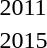<table>
<tr>
<td rowspan=2>2011<br></td>
<td rowspan=2></td>
<td rowspan=2></td>
<td></td>
</tr>
<tr>
<td></td>
</tr>
<tr>
<td rowspan=2>2015<br></td>
<td rowspan=2></td>
<td rowspan=2></td>
<td></td>
</tr>
<tr>
<td></td>
</tr>
</table>
